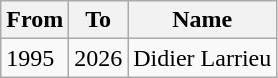<table class="wikitable">
<tr>
<th>From</th>
<th>To</th>
<th>Name</th>
</tr>
<tr>
<td>1995</td>
<td>2026</td>
<td>Didier Larrieu</td>
</tr>
</table>
